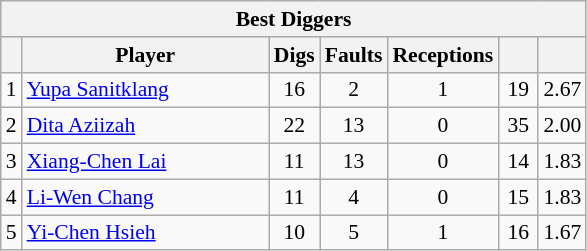<table class="wikitable sortable" style=font-size:90%>
<tr>
<th colspan=7>Best Diggers</th>
</tr>
<tr>
<th></th>
<th width=158>Player</th>
<th width=20>Digs</th>
<th width=20>Faults</th>
<th width=20>Receptions</th>
<th width=20></th>
<th width=20></th>
</tr>
<tr>
<td>1</td>
<td> <a href='#'>Yupa Sanitklang</a></td>
<td align=center>16</td>
<td align=center>2</td>
<td align=center>1</td>
<td align=center>19</td>
<td align=center>2.67</td>
</tr>
<tr>
<td>2</td>
<td> <a href='#'>Dita Aziizah</a></td>
<td align=center>22</td>
<td align=center>13</td>
<td align=center>0</td>
<td align=center>35</td>
<td align=center>2.00</td>
</tr>
<tr>
<td>3</td>
<td> <a href='#'>Xiang-Chen Lai</a></td>
<td align=center>11</td>
<td align=center>13</td>
<td align=center>0</td>
<td align=center>14</td>
<td align=center>1.83</td>
</tr>
<tr>
<td>4</td>
<td> <a href='#'>Li-Wen Chang</a></td>
<td align=center>11</td>
<td align=center>4</td>
<td align=center>0</td>
<td align=center>15</td>
<td align=center>1.83</td>
</tr>
<tr>
<td>5</td>
<td> <a href='#'>Yi-Chen Hsieh</a></td>
<td align=center>10</td>
<td align=center>5</td>
<td align=center>1</td>
<td align=center>16</td>
<td align=center>1.67</td>
</tr>
</table>
